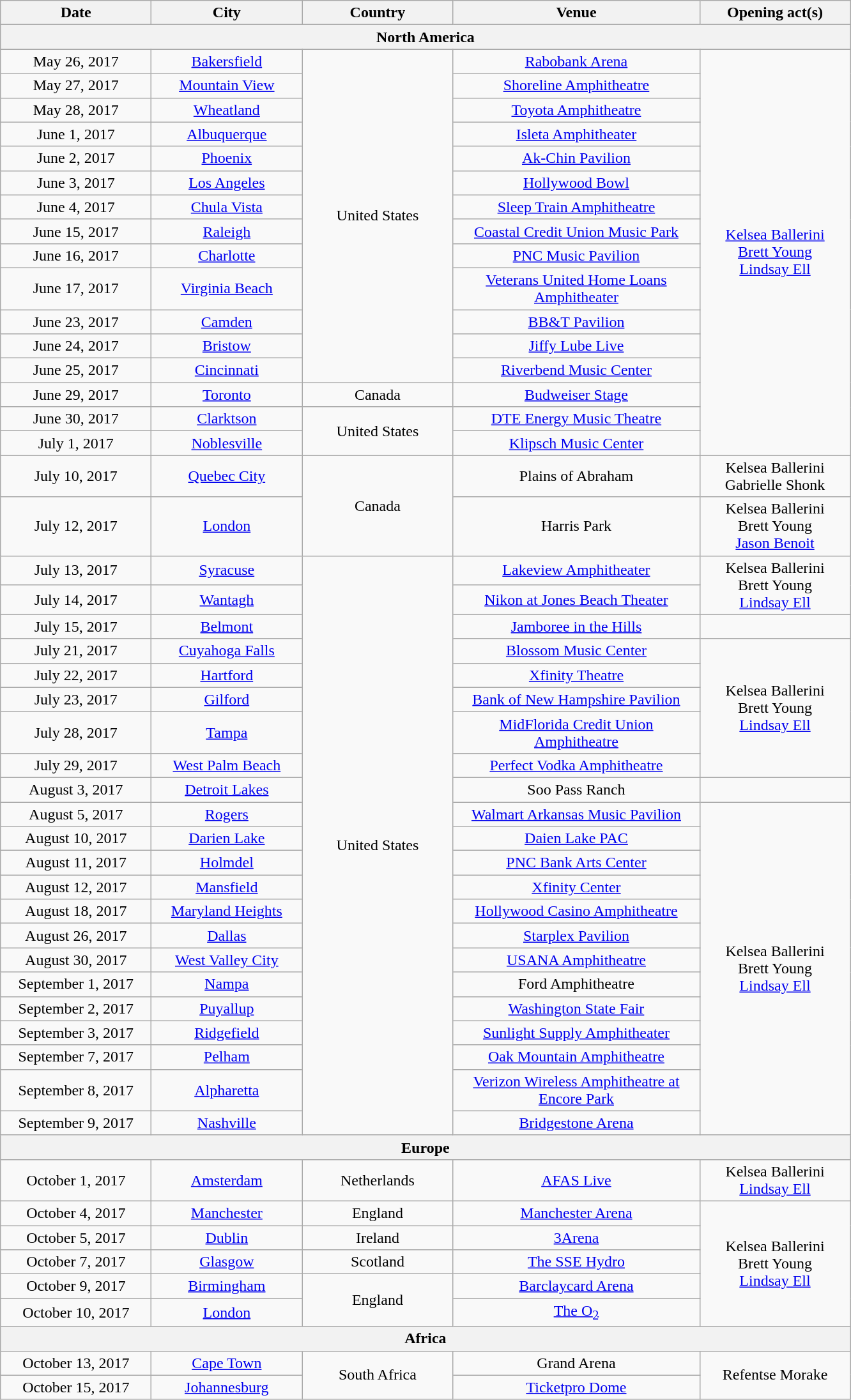<table class="wikitable" style="text-align:center;">
<tr>
<th style="width:150px;">Date</th>
<th style="width:150px;">City</th>
<th style="width:150px;">Country</th>
<th style="width:250px;">Venue</th>
<th style="width:150px;">Opening act(s)</th>
</tr>
<tr>
<th colspan="5">North America</th>
</tr>
<tr>
<td>May 26, 2017</td>
<td><a href='#'>Bakersfield</a></td>
<td rowspan="13">United States</td>
<td><a href='#'>Rabobank Arena</a></td>
<td rowspan="16"><a href='#'>Kelsea Ballerini</a><br><a href='#'>Brett Young</a><br><a href='#'>Lindsay Ell</a></td>
</tr>
<tr>
<td>May 27, 2017</td>
<td><a href='#'>Mountain View</a></td>
<td><a href='#'>Shoreline Amphitheatre</a></td>
</tr>
<tr>
<td>May 28, 2017</td>
<td><a href='#'>Wheatland</a></td>
<td><a href='#'>Toyota Amphitheatre</a></td>
</tr>
<tr>
<td>June 1, 2017</td>
<td><a href='#'>Albuquerque</a></td>
<td><a href='#'>Isleta Amphitheater</a></td>
</tr>
<tr>
<td>June 2, 2017</td>
<td><a href='#'>Phoenix</a></td>
<td><a href='#'>Ak-Chin Pavilion</a></td>
</tr>
<tr>
<td>June 3, 2017</td>
<td><a href='#'>Los Angeles</a></td>
<td><a href='#'>Hollywood Bowl</a></td>
</tr>
<tr>
<td>June 4, 2017</td>
<td><a href='#'>Chula Vista</a></td>
<td><a href='#'>Sleep Train Amphitheatre</a></td>
</tr>
<tr>
<td>June 15, 2017</td>
<td><a href='#'>Raleigh</a></td>
<td><a href='#'>Coastal Credit Union Music Park</a></td>
</tr>
<tr>
<td>June 16, 2017</td>
<td><a href='#'>Charlotte</a></td>
<td><a href='#'>PNC Music Pavilion</a></td>
</tr>
<tr>
<td>June 17, 2017</td>
<td><a href='#'>Virginia Beach</a></td>
<td><a href='#'>Veterans United Home Loans Amphitheater</a></td>
</tr>
<tr>
<td>June 23, 2017</td>
<td><a href='#'>Camden</a></td>
<td><a href='#'>BB&T Pavilion</a></td>
</tr>
<tr>
<td>June 24, 2017</td>
<td><a href='#'>Bristow</a></td>
<td><a href='#'>Jiffy Lube Live</a></td>
</tr>
<tr>
<td>June 25, 2017</td>
<td><a href='#'>Cincinnati</a></td>
<td><a href='#'>Riverbend Music Center</a></td>
</tr>
<tr>
<td>June 29, 2017</td>
<td><a href='#'>Toronto</a></td>
<td>Canada</td>
<td><a href='#'>Budweiser Stage</a></td>
</tr>
<tr>
<td>June 30, 2017</td>
<td><a href='#'>Clarktson</a></td>
<td rowspan="2">United States</td>
<td><a href='#'>DTE Energy Music Theatre</a></td>
</tr>
<tr>
<td>July 1, 2017</td>
<td><a href='#'>Noblesville</a></td>
<td><a href='#'>Klipsch Music Center</a></td>
</tr>
<tr>
<td>July 10, 2017 </td>
<td><a href='#'>Quebec City</a></td>
<td rowspan="2">Canada</td>
<td>Plains of Abraham</td>
<td>Kelsea Ballerini<br>Gabrielle Shonk<br></td>
</tr>
<tr>
<td>July 12, 2017 </td>
<td><a href='#'>London</a></td>
<td>Harris Park</td>
<td>Kelsea Ballerini<br>Brett Young<br><a href='#'>Jason Benoit</a></td>
</tr>
<tr>
<td>July 13, 2017</td>
<td><a href='#'>Syracuse</a></td>
<td rowspan="22">United States</td>
<td><a href='#'>Lakeview Amphitheater</a></td>
<td rowspan="2">Kelsea Ballerini<br>Brett Young<br><a href='#'>Lindsay Ell</a></td>
</tr>
<tr>
<td>July 14, 2017</td>
<td><a href='#'>Wantagh</a></td>
<td><a href='#'>Nikon at Jones Beach Theater</a></td>
</tr>
<tr>
<td>July 15, 2017</td>
<td><a href='#'>Belmont</a></td>
<td><a href='#'>Jamboree in the Hills</a></td>
<td></td>
</tr>
<tr>
<td>July 21, 2017</td>
<td><a href='#'>Cuyahoga Falls</a></td>
<td><a href='#'>Blossom Music Center</a></td>
<td rowspan="5">Kelsea Ballerini<br>Brett Young<br><a href='#'>Lindsay Ell</a></td>
</tr>
<tr>
<td>July 22, 2017</td>
<td><a href='#'>Hartford</a></td>
<td><a href='#'>Xfinity Theatre</a></td>
</tr>
<tr>
<td>July 23, 2017</td>
<td><a href='#'>Gilford</a></td>
<td><a href='#'>Bank of New Hampshire Pavilion</a></td>
</tr>
<tr>
<td>July 28, 2017</td>
<td><a href='#'>Tampa</a></td>
<td><a href='#'>MidFlorida Credit Union Amphitheatre</a></td>
</tr>
<tr>
<td>July 29, 2017</td>
<td><a href='#'>West Palm Beach</a></td>
<td><a href='#'>Perfect Vodka Amphitheatre</a></td>
</tr>
<tr>
<td>August 3, 2017</td>
<td><a href='#'>Detroit Lakes</a></td>
<td>Soo Pass Ranch</td>
<td></td>
</tr>
<tr>
<td>August 5, 2017</td>
<td><a href='#'>Rogers</a></td>
<td><a href='#'>Walmart Arkansas Music Pavilion</a></td>
<td rowspan="13">Kelsea Ballerini<br>Brett Young<br><a href='#'>Lindsay Ell</a></td>
</tr>
<tr>
<td>August 10, 2017</td>
<td><a href='#'>Darien Lake</a></td>
<td><a href='#'>Daien Lake PAC</a></td>
</tr>
<tr>
<td>August 11, 2017</td>
<td><a href='#'>Holmdel</a></td>
<td><a href='#'>PNC Bank Arts Center</a></td>
</tr>
<tr>
<td>August 12, 2017</td>
<td><a href='#'>Mansfield</a></td>
<td><a href='#'>Xfinity Center</a></td>
</tr>
<tr>
<td>August 18, 2017</td>
<td><a href='#'>Maryland Heights</a></td>
<td><a href='#'>Hollywood Casino Amphitheatre</a></td>
</tr>
<tr>
<td>August 26, 2017</td>
<td><a href='#'>Dallas</a></td>
<td><a href='#'>Starplex Pavilion</a></td>
</tr>
<tr>
<td>August 30, 2017</td>
<td><a href='#'>West Valley City</a></td>
<td><a href='#'>USANA Amphitheatre</a></td>
</tr>
<tr>
<td>September 1, 2017</td>
<td><a href='#'>Nampa</a></td>
<td>Ford Amphitheatre</td>
</tr>
<tr>
<td>September 2, 2017</td>
<td><a href='#'>Puyallup</a></td>
<td><a href='#'>Washington State Fair</a></td>
</tr>
<tr>
<td>September 3, 2017</td>
<td><a href='#'>Ridgefield</a></td>
<td><a href='#'>Sunlight Supply Amphitheater</a></td>
</tr>
<tr>
<td>September 7, 2017</td>
<td><a href='#'>Pelham</a></td>
<td><a href='#'>Oak Mountain Amphitheatre</a></td>
</tr>
<tr>
<td>September 8, 2017</td>
<td><a href='#'>Alpharetta</a></td>
<td><a href='#'>Verizon Wireless Amphitheatre at Encore Park</a></td>
</tr>
<tr>
<td>September 9, 2017</td>
<td><a href='#'>Nashville</a></td>
<td><a href='#'>Bridgestone Arena</a></td>
</tr>
<tr>
<th colspan="5">Europe</th>
</tr>
<tr>
<td>October 1, 2017</td>
<td><a href='#'>Amsterdam</a></td>
<td>Netherlands</td>
<td><a href='#'>AFAS Live</a></td>
<td>Kelsea Ballerini<br><a href='#'>Lindsay Ell</a></td>
</tr>
<tr>
<td>October 4, 2017</td>
<td><a href='#'>Manchester</a></td>
<td>England</td>
<td><a href='#'>Manchester Arena</a></td>
<td rowspan="5">Kelsea Ballerini <br> Brett Young<br><a href='#'>Lindsay Ell</a></td>
</tr>
<tr>
<td>October 5, 2017</td>
<td><a href='#'>Dublin</a></td>
<td>Ireland</td>
<td><a href='#'>3Arena</a></td>
</tr>
<tr>
<td>October 7, 2017</td>
<td><a href='#'>Glasgow</a></td>
<td>Scotland</td>
<td><a href='#'>The SSE Hydro</a></td>
</tr>
<tr>
<td>October 9, 2017</td>
<td><a href='#'>Birmingham</a></td>
<td rowspan="2">England</td>
<td><a href='#'>Barclaycard Arena</a></td>
</tr>
<tr>
<td>October 10, 2017</td>
<td><a href='#'>London</a></td>
<td><a href='#'>The O<sub>2</sub></a></td>
</tr>
<tr>
<th colspan="5">Africa</th>
</tr>
<tr>
<td>October 13, 2017</td>
<td><a href='#'>Cape Town</a></td>
<td rowspan="2">South Africa</td>
<td>Grand Arena</td>
<td rowspan="2">Refentse Morake</td>
</tr>
<tr>
<td>October 15, 2017</td>
<td><a href='#'>Johannesburg</a></td>
<td><a href='#'>Ticketpro Dome</a></td>
</tr>
</table>
